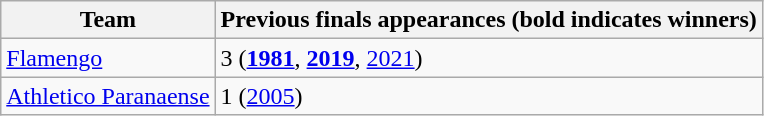<table class="wikitable">
<tr>
<th>Team</th>
<th>Previous finals appearances (bold indicates winners)</th>
</tr>
<tr>
<td> <a href='#'>Flamengo</a></td>
<td>3 (<strong><a href='#'>1981</a></strong>, <strong><a href='#'>2019</a></strong>, <a href='#'>2021</a>)</td>
</tr>
<tr>
<td> <a href='#'>Athletico Paranaense</a></td>
<td>1 (<a href='#'>2005</a>)</td>
</tr>
</table>
